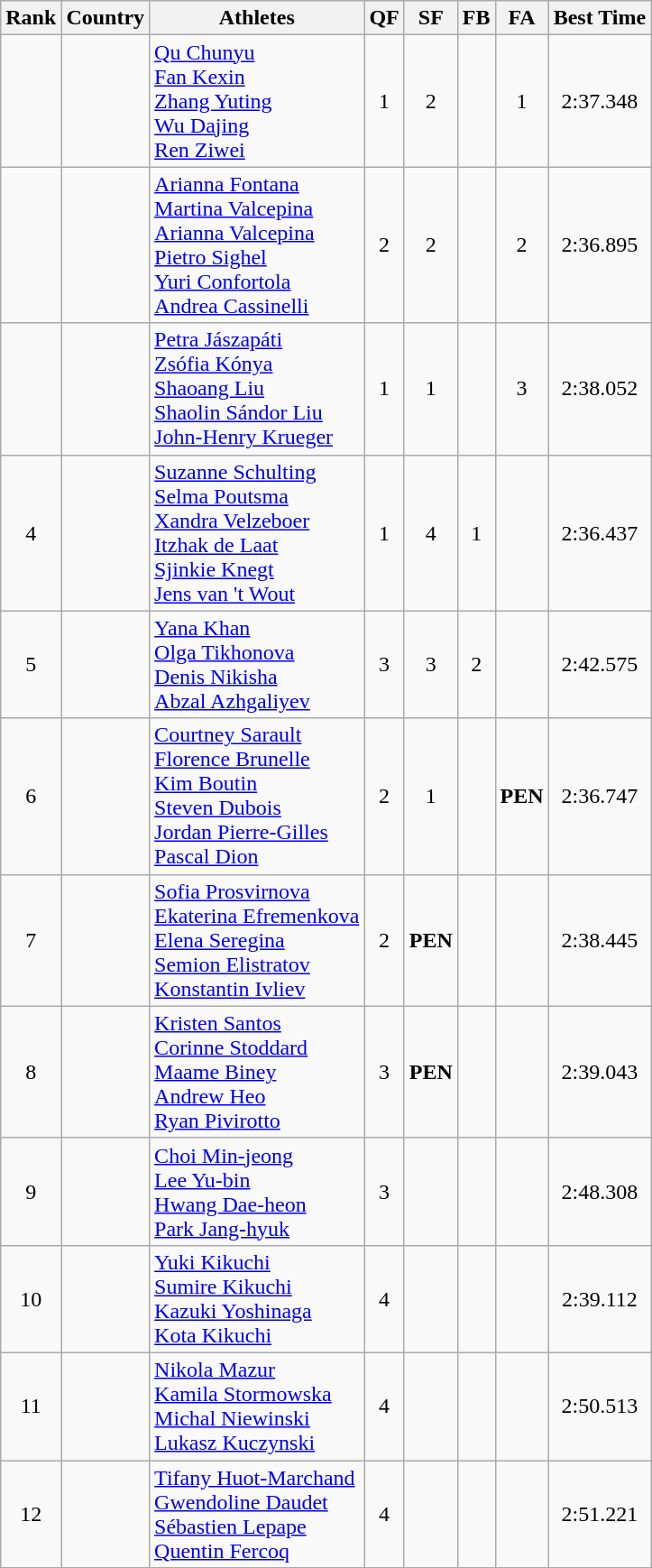<table class="wikitable sortable" style="text-align:center">
<tr>
<th>Rank</th>
<th>Country</th>
<th>Athletes</th>
<th>QF</th>
<th>SF</th>
<th>FB</th>
<th>FA</th>
<th>Best Time</th>
</tr>
<tr>
<td></td>
<td align=left></td>
<td align=left><a href='#'>Qu Chunyu</a><br><a href='#'>Fan Kexin</a><br><a href='#'>Zhang Yuting</a><br><a href='#'>Wu Dajing</a><br><a href='#'>Ren Ziwei</a></td>
<td>1</td>
<td>2</td>
<td></td>
<td>1</td>
<td>2:37.348</td>
</tr>
<tr>
<td></td>
<td align=left></td>
<td align=left><a href='#'>Arianna Fontana</a><br><a href='#'>Martina Valcepina</a><br><a href='#'>Arianna Valcepina</a><br><a href='#'>Pietro Sighel</a><br><a href='#'>Yuri Confortola</a><br><a href='#'>Andrea Cassinelli</a></td>
<td>2</td>
<td>2</td>
<td></td>
<td>2</td>
<td>2:36.895</td>
</tr>
<tr>
<td></td>
<td align=left></td>
<td align=left><a href='#'>Petra Jászapáti</a><br><a href='#'>Zsófia Kónya</a><br><a href='#'>Shaoang Liu</a><br><a href='#'>Shaolin Sándor Liu</a><br><a href='#'>John-Henry Krueger</a></td>
<td>1</td>
<td>1</td>
<td></td>
<td>3</td>
<td>2:38.052</td>
</tr>
<tr>
<td>4</td>
<td align=left></td>
<td align=left><a href='#'>Suzanne Schulting</a><br><a href='#'>Selma Poutsma</a><br><a href='#'>Xandra Velzeboer</a><br><a href='#'>Itzhak de Laat</a><br><a href='#'>Sjinkie Knegt</a><br><a href='#'>Jens van 't Wout</a></td>
<td>1</td>
<td>4</td>
<td>1</td>
<td></td>
<td>2:36.437</td>
</tr>
<tr>
<td>5</td>
<td align=left></td>
<td align=left><a href='#'>Yana Khan</a><br><a href='#'>Olga Tikhonova</a><br><a href='#'>Denis Nikisha</a><br><a href='#'>Abzal Azhgaliyev</a></td>
<td>3</td>
<td>3</td>
<td>2</td>
<td></td>
<td>2:42.575</td>
</tr>
<tr>
<td>6</td>
<td align=left></td>
<td align=left><a href='#'>Courtney Sarault</a><br><a href='#'>Florence Brunelle</a><br><a href='#'>Kim Boutin</a><br><a href='#'>Steven Dubois</a><br><a href='#'>Jordan Pierre-Gilles</a><br><a href='#'>Pascal Dion</a></td>
<td>2</td>
<td>1</td>
<td></td>
<td><strong>PEN</strong></td>
<td>2:36.747</td>
</tr>
<tr>
<td>7</td>
<td align=left></td>
<td align=left><a href='#'>Sofia Prosvirnova</a><br><a href='#'>Ekaterina Efremenkova</a><br><a href='#'>Elena Seregina</a><br><a href='#'>Semion Elistratov</a><br><a href='#'>Konstantin Ivliev</a></td>
<td>2</td>
<td><strong>PEN</strong></td>
<td></td>
<td></td>
<td>2:38.445</td>
</tr>
<tr>
<td>8</td>
<td align=left></td>
<td align=left><a href='#'>Kristen Santos</a><br><a href='#'>Corinne Stoddard</a><br><a href='#'>Maame Biney</a><br><a href='#'>Andrew Heo</a><br><a href='#'>Ryan Pivirotto</a></td>
<td>3</td>
<td><strong>PEN</strong></td>
<td></td>
<td></td>
<td>2:39.043</td>
</tr>
<tr>
<td>9</td>
<td align=left></td>
<td align=left><a href='#'>Choi Min-jeong</a><br><a href='#'>Lee Yu-bin</a><br><a href='#'>Hwang Dae-heon</a><br><a href='#'>Park Jang-hyuk</a></td>
<td>3</td>
<td></td>
<td></td>
<td></td>
<td>2:48.308</td>
</tr>
<tr>
<td>10</td>
<td align=left></td>
<td align=left><a href='#'>Yuki Kikuchi</a><br><a href='#'>Sumire Kikuchi</a><br><a href='#'>Kazuki Yoshinaga</a><br><a href='#'>Kota Kikuchi</a></td>
<td>4</td>
<td></td>
<td></td>
<td></td>
<td>2:39.112</td>
</tr>
<tr>
<td>11</td>
<td align=left></td>
<td align=left><a href='#'>Nikola Mazur</a><br><a href='#'>Kamila Stormowska</a><br><a href='#'>Michal Niewinski</a><br><a href='#'>Lukasz Kuczynski</a></td>
<td>4</td>
<td></td>
<td></td>
<td></td>
<td>2:50.513</td>
</tr>
<tr>
<td>12</td>
<td align=left></td>
<td align=left><a href='#'>Tifany Huot-Marchand</a><br><a href='#'>Gwendoline Daudet</a><br><a href='#'>Sébastien Lepape</a><br><a href='#'>Quentin Fercoq</a></td>
<td>4</td>
<td></td>
<td></td>
<td></td>
<td>2:51.221</td>
</tr>
</table>
